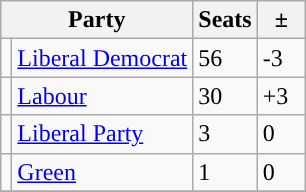<table class="wikitable">
<tr>
<th colspan="2">Party</th>
<th>Seats</th>
<th>  ±  </th>
</tr>
<tr>
<td style="background-color: "></td>
<td><a href='#'>Liberal Democrat</a></td>
<td>56</td>
<td>-3</td>
</tr>
<tr>
<td style="background-color: "></td>
<td><a href='#'>Labour</a></td>
<td>30</td>
<td>+3</td>
</tr>
<tr>
<td style="background-color: "></td>
<td><a href='#'>Liberal Party</a></td>
<td>3</td>
<td>0</td>
</tr>
<tr>
<td style="background-color: "></td>
<td><a href='#'>Green</a></td>
<td>1</td>
<td>0</td>
</tr>
<tr>
</tr>
</table>
